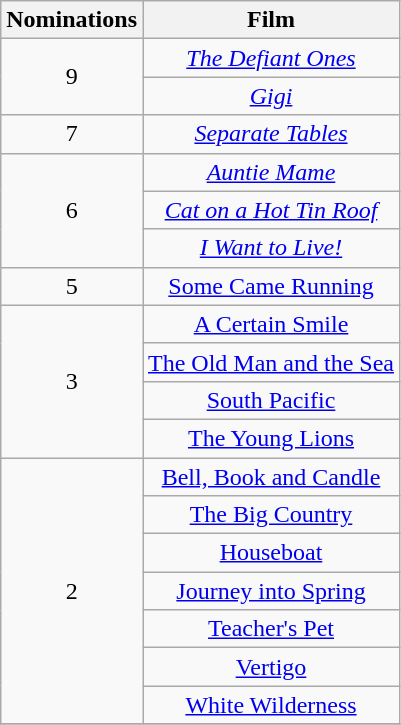<table class="wikitable" rowspan="2" style="text-align:center;">
<tr>
<th scope="col" style="width:55px;">Nominations</th>
<th scope="col" style="text-align:center;">Film</th>
</tr>
<tr>
<td rowspan="2" style="text-align:center">9</td>
<td><em><a href='#'>The Defiant Ones</a></em></td>
</tr>
<tr>
<td><em><a href='#'>Gigi</a></em></td>
</tr>
<tr>
<td rowspan="1" style="text-align:center">7</td>
<td><em><a href='#'>Separate Tables</a></em></td>
</tr>
<tr>
<td rowspan="3" style="text-align:center">6</td>
<td><em><a href='#'>Auntie Mame</a></em></td>
</tr>
<tr>
<td><em><a href='#'>Cat on a Hot Tin Roof</a></em></td>
</tr>
<tr>
<td><em><a href='#'>I Want to Live!</a></td>
</tr>
<tr>
<td rowspan="1" style="text-align:center">5</td>
<td></em><a href='#'>Some Came Running</a><em></td>
</tr>
<tr>
<td rowspan="4" style="text-align:center">3</td>
<td></em><a href='#'>A Certain Smile</a><em></td>
</tr>
<tr>
<td></em><a href='#'>The Old Man and the Sea</a><em></td>
</tr>
<tr>
<td></em><a href='#'>South Pacific</a><em></td>
</tr>
<tr>
<td></em><a href='#'>The Young Lions</a><em></td>
</tr>
<tr>
<td rowspan="7" style="text-align:center">2</td>
<td></em><a href='#'>Bell, Book and Candle</a><em></td>
</tr>
<tr>
<td></em><a href='#'>The Big Country</a><em></td>
</tr>
<tr>
<td></em><a href='#'>Houseboat</a><em></td>
</tr>
<tr>
<td></em><a href='#'>Journey into Spring</a><em></td>
</tr>
<tr>
<td></em><a href='#'>Teacher's Pet</a><em></td>
</tr>
<tr>
<td></em><a href='#'>Vertigo</a><em></td>
</tr>
<tr>
<td></em><a href='#'>White Wilderness</a><em></td>
</tr>
<tr>
</tr>
</table>
